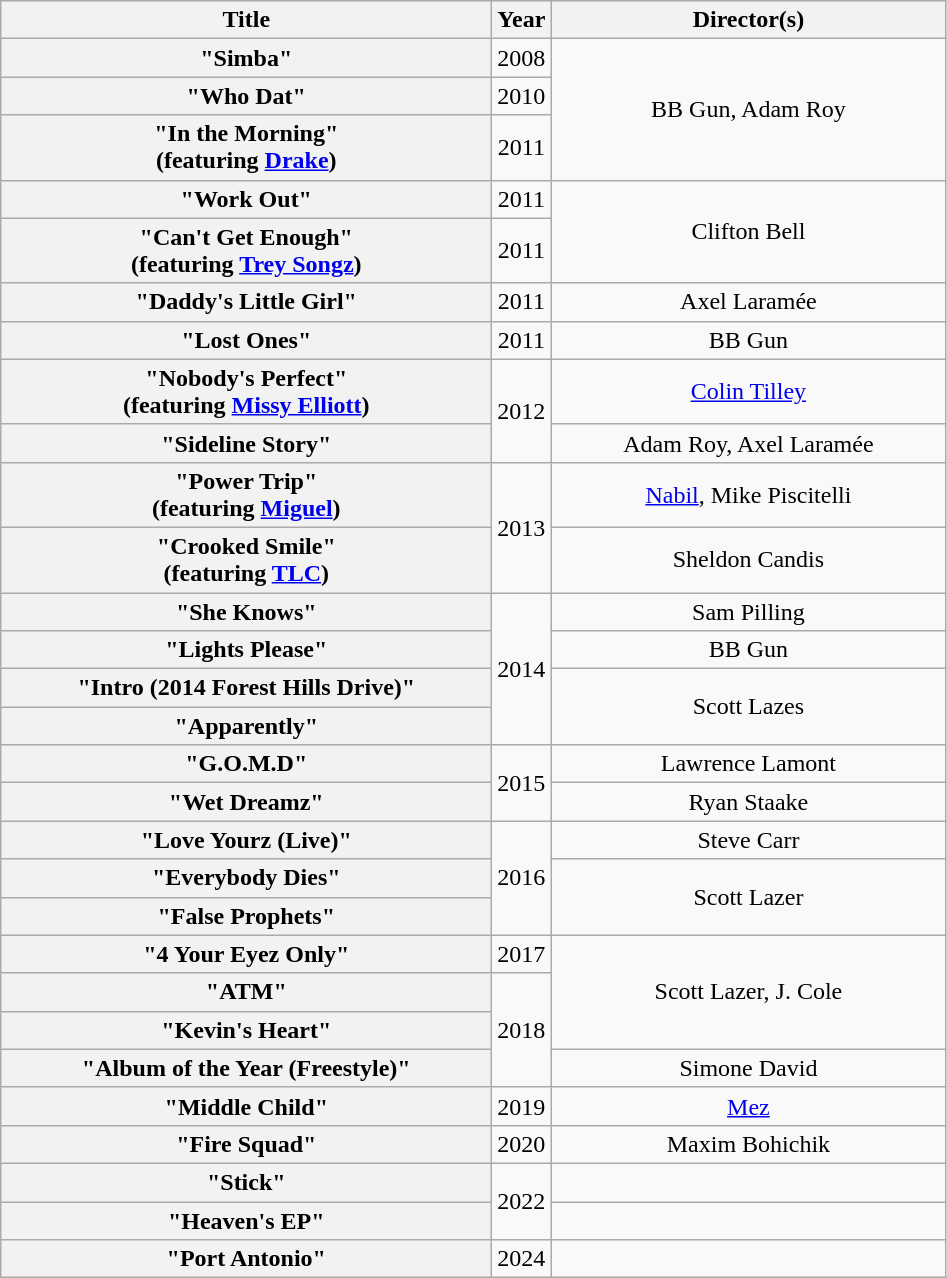<table class="wikitable plainrowheaders" style="text-align:center;">
<tr>
<th style="width:20em;">Title</th>
<th>Year</th>
<th style="width:16em;">Director(s)</th>
</tr>
<tr>
<th scope="row">"Simba"</th>
<td>2008</td>
<td rowspan="3">BB Gun, Adam Roy</td>
</tr>
<tr>
<th scope="row">"Who Dat"</th>
<td>2010</td>
</tr>
<tr>
<th scope="row">"In the Morning"<br><span>(featuring <a href='#'>Drake</a>)</span></th>
<td>2011</td>
</tr>
<tr>
<th scope="row">"Work Out"</th>
<td>2011</td>
<td rowspan="2">Clifton Bell</td>
</tr>
<tr>
<th scope="row">"Can't Get Enough"<br><span>(featuring <a href='#'>Trey Songz</a>)</span></th>
<td>2011</td>
</tr>
<tr>
<th scope="row">"Daddy's Little Girl"</th>
<td>2011</td>
<td>Axel Laramée</td>
</tr>
<tr>
<th scope="row">"Lost Ones"</th>
<td>2011</td>
<td>BB Gun</td>
</tr>
<tr>
<th scope="row">"Nobody's Perfect"<br><span>(featuring <a href='#'>Missy Elliott</a>)</span></th>
<td rowspan="2">2012</td>
<td><a href='#'>Colin Tilley</a></td>
</tr>
<tr>
<th scope="row">"Sideline Story"</th>
<td>Adam Roy, Axel Laramée</td>
</tr>
<tr>
<th scope="row">"Power Trip"<br><span>(featuring <a href='#'>Miguel</a>)</span></th>
<td rowspan="2">2013</td>
<td><a href='#'>Nabil</a>, Mike Piscitelli</td>
</tr>
<tr>
<th scope="row">"Crooked Smile"<br><span>(featuring <a href='#'>TLC</a>)</span></th>
<td>Sheldon Candis</td>
</tr>
<tr>
<th scope="row">"She Knows" </th>
<td rowspan="4">2014</td>
<td>Sam Pilling</td>
</tr>
<tr>
<th scope="row">"Lights Please"</th>
<td>BB Gun</td>
</tr>
<tr>
<th scope="row">"Intro (2014 Forest Hills Drive)"</th>
<td rowspan="2">Scott Lazes</td>
</tr>
<tr>
<th scope="row">"Apparently"</th>
</tr>
<tr>
<th scope="row">"G.O.M.D"</th>
<td rowspan="2">2015</td>
<td>Lawrence Lamont</td>
</tr>
<tr>
<th scope="row">"Wet Dreamz"</th>
<td>Ryan Staake</td>
</tr>
<tr>
<th scope="row">"Love Yourz (Live)"</th>
<td rowspan="3">2016</td>
<td>Steve Carr</td>
</tr>
<tr>
<th scope="row">"Everybody Dies"</th>
<td rowspan="2">Scott Lazer</td>
</tr>
<tr>
<th scope="row">"False Prophets"</th>
</tr>
<tr>
<th scope="row">"4 Your Eyez Only"</th>
<td rowspan="1">2017</td>
<td rowspan="3">Scott Lazer, J. Cole</td>
</tr>
<tr>
<th scope="row">"ATM"</th>
<td rowspan="3">2018</td>
</tr>
<tr>
<th scope="row">"Kevin's Heart"</th>
</tr>
<tr>
<th scope="row">"Album of the Year (Freestyle)"</th>
<td>Simone David</td>
</tr>
<tr>
<th scope="row">"Middle Child"</th>
<td>2019</td>
<td><a href='#'>Mez</a></td>
</tr>
<tr>
<th scope="row">"Fire Squad"</th>
<td>2020</td>
<td>Maxim Bohichik</td>
</tr>
<tr>
<th>"Stick"</th>
<td rowspan="2">2022</td>
<td></td>
</tr>
<tr>
<th>"Heaven's EP"</th>
<td></td>
</tr>
<tr>
<th>"Port Antonio"</th>
<td>2024</td>
<td></td>
</tr>
</table>
